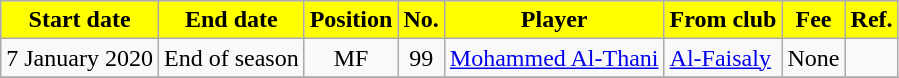<table class="wikitable sortable">
<tr>
<th style="background:yellow; color:black;"><strong>Start date</strong></th>
<th style="background:yellow; color:black;"><strong>End date</strong></th>
<th style="background:yellow; color:black;"><strong>Position</strong></th>
<th style="background:yellow; color:black;"><strong>No.</strong></th>
<th style="background:yellow; color:black;"><strong>Player</strong></th>
<th style="background:yellow; color:black;"><strong>From club</strong></th>
<th style="background:yellow; color:black;"><strong>Fee</strong></th>
<th style="background:yellow; color:black;"><strong>Ref.</strong></th>
</tr>
<tr>
<td>7 January 2020</td>
<td>End of season</td>
<td style="text-align:center;">MF</td>
<td style="text-align:center;">99</td>
<td style="text-align:left;"> <a href='#'>Mohammed Al-Thani</a></td>
<td style="text-align:left;"> <a href='#'>Al-Faisaly</a></td>
<td>None</td>
<td></td>
</tr>
<tr>
</tr>
</table>
